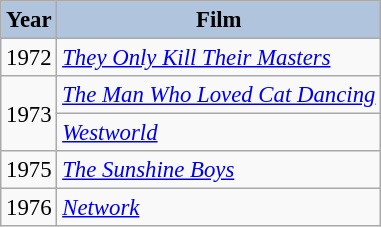<table class="wikitable" style="font-size:95%;">
<tr>
<th style="background:#B0C4DE;">Year</th>
<th style="background:#B0C4DE;">Film</th>
</tr>
<tr>
<td>1972</td>
<td><em><a href='#'>They Only Kill Their Masters</a></em></td>
</tr>
<tr>
<td rowspan=2>1973</td>
<td><em><a href='#'>The Man Who Loved Cat Dancing</a></em></td>
</tr>
<tr>
<td><em><a href='#'>Westworld</a></em></td>
</tr>
<tr>
<td>1975</td>
<td><em><a href='#'>The Sunshine Boys</a></em></td>
</tr>
<tr>
<td>1976</td>
<td><em><a href='#'>Network</a></em></td>
</tr>
</table>
